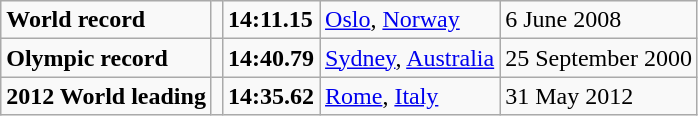<table class="wikitable">
<tr>
<td><strong>World record</strong></td>
<td></td>
<td><strong>14:11.15</strong></td>
<td><a href='#'>Oslo</a>, <a href='#'>Norway</a></td>
<td>6 June 2008</td>
</tr>
<tr>
<td><strong>Olympic record</strong></td>
<td></td>
<td><strong>14:40.79</strong></td>
<td><a href='#'>Sydney</a>, <a href='#'>Australia</a></td>
<td>25 September 2000</td>
</tr>
<tr>
<td><strong>2012 World leading</strong></td>
<td></td>
<td><strong>14:35.62</strong></td>
<td><a href='#'>Rome</a>, <a href='#'>Italy</a></td>
<td>31 May 2012</td>
</tr>
</table>
